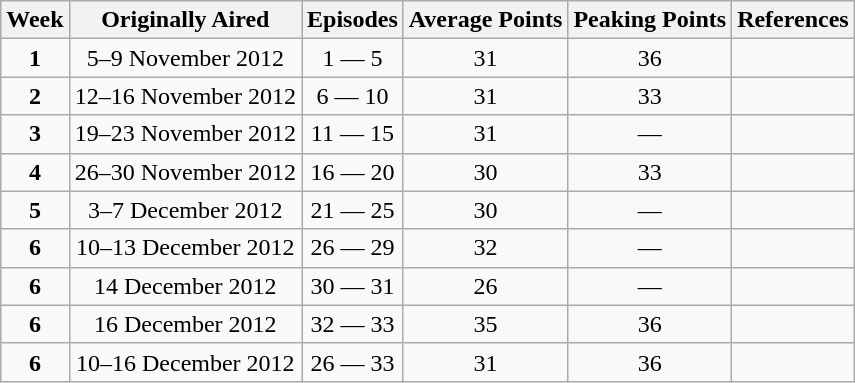<table class="wikitable" style="text-align:center;">
<tr>
<th>Week</th>
<th>Originally Aired</th>
<th>Episodes</th>
<th>Average Points</th>
<th>Peaking Points</th>
<th>References</th>
</tr>
<tr>
<td rowspan="1" style="text-align:center;"><strong>1</strong></td>
<td>5–9 November 2012</td>
<td>1 — 5</td>
<td>31</td>
<td>36</td>
<td></td>
</tr>
<tr>
<td><strong>2</strong></td>
<td>12–16 November 2012</td>
<td>6 — 10</td>
<td>31</td>
<td>33</td>
<td></td>
</tr>
<tr>
<td><strong>3</strong></td>
<td>19–23 November 2012</td>
<td>11 — 15</td>
<td>31</td>
<td>—</td>
<td></td>
</tr>
<tr>
<td><strong>4</strong></td>
<td>26–30 November 2012</td>
<td>16 — 20</td>
<td>30</td>
<td>33</td>
<td></td>
</tr>
<tr>
<td><strong>5</strong></td>
<td>3–7 December 2012</td>
<td>21 — 25</td>
<td>30</td>
<td>—</td>
<td></td>
</tr>
<tr>
<td><strong>6</strong></td>
<td>10–13 December 2012</td>
<td>26 — 29</td>
<td>32</td>
<td>—</td>
<td></td>
</tr>
<tr>
<td><strong>6</strong></td>
<td>14 December 2012</td>
<td>30 — 31</td>
<td>26</td>
<td>—</td>
<td></td>
</tr>
<tr>
<td><strong>6</strong></td>
<td>16 December 2012</td>
<td>32 — 33</td>
<td>35</td>
<td>36</td>
<td></td>
</tr>
<tr>
<td><strong>6</strong></td>
<td>10–16 December 2012</td>
<td>26 — 33</td>
<td>31</td>
<td>36</td>
<td></td>
</tr>
</table>
